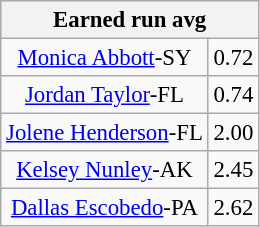<table class="wikitable" style="font-size:95%; text-align:center;">
<tr style="background:lightblue;"||>
<th colspan=2>Earned run avg</th>
</tr>
<tr>
<td><a href='#'>Monica Abbott</a>-SY</td>
<td>0.72</td>
</tr>
<tr>
<td><a href='#'>Jordan Taylor</a>-FL</td>
<td>0.74</td>
</tr>
<tr>
<td><a href='#'>Jolene Henderson</a>-FL</td>
<td>2.00</td>
</tr>
<tr>
<td><a href='#'>Kelsey Nunley</a>-AK</td>
<td>2.45</td>
</tr>
<tr>
<td><a href='#'>Dallas Escobedo</a>-PA</td>
<td>2.62</td>
</tr>
</table>
